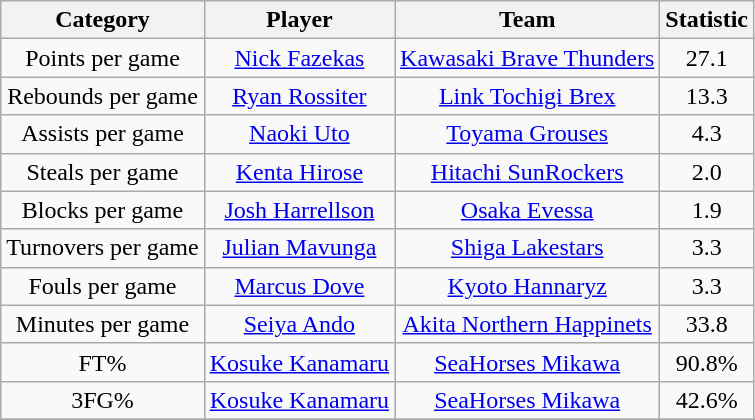<table class="wikitable" style="text-align:center">
<tr>
<th>Category</th>
<th>Player</th>
<th>Team</th>
<th>Statistic</th>
</tr>
<tr>
<td>Points per game</td>
<td><a href='#'>Nick Fazekas</a></td>
<td><a href='#'>Kawasaki Brave Thunders</a></td>
<td>27.1</td>
</tr>
<tr>
<td>Rebounds per game</td>
<td><a href='#'>Ryan Rossiter</a></td>
<td><a href='#'>Link Tochigi Brex</a></td>
<td>13.3</td>
</tr>
<tr>
<td>Assists per game</td>
<td><a href='#'>Naoki Uto</a></td>
<td><a href='#'>Toyama Grouses</a></td>
<td>4.3</td>
</tr>
<tr>
<td>Steals per game</td>
<td><a href='#'>Kenta Hirose</a></td>
<td><a href='#'>Hitachi SunRockers</a></td>
<td>2.0</td>
</tr>
<tr>
<td>Blocks per game</td>
<td><a href='#'>Josh Harrellson</a></td>
<td><a href='#'>Osaka Evessa</a></td>
<td>1.9</td>
</tr>
<tr>
<td>Turnovers per game</td>
<td><a href='#'>Julian Mavunga</a></td>
<td><a href='#'>Shiga Lakestars</a></td>
<td>3.3</td>
</tr>
<tr>
<td>Fouls per game</td>
<td><a href='#'>Marcus Dove</a></td>
<td><a href='#'>Kyoto Hannaryz</a></td>
<td>3.3</td>
</tr>
<tr>
<td>Minutes per game</td>
<td><a href='#'>Seiya Ando</a></td>
<td><a href='#'>Akita Northern Happinets</a></td>
<td>33.8</td>
</tr>
<tr>
<td>FT%</td>
<td><a href='#'>Kosuke Kanamaru</a></td>
<td><a href='#'>SeaHorses Mikawa</a></td>
<td>90.8%</td>
</tr>
<tr>
<td>3FG%</td>
<td><a href='#'>Kosuke Kanamaru</a></td>
<td><a href='#'>SeaHorses Mikawa</a></td>
<td>42.6%</td>
</tr>
<tr>
</tr>
</table>
